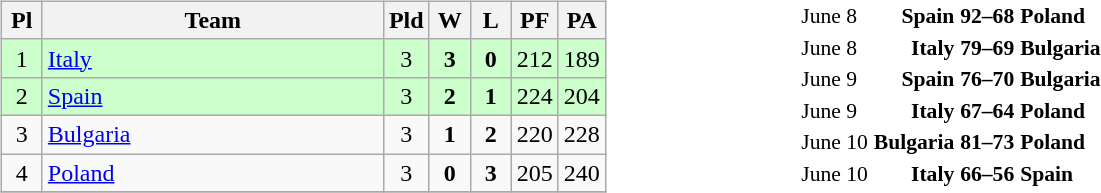<table>
<tr>
<td width="50%"><br><table class="wikitable" style="text-align: center;">
<tr>
<th width=20>Pl</th>
<th width=220>Team</th>
<th width=20>Pld</th>
<th width=20>W</th>
<th width=20>L</th>
<th width=20>PF</th>
<th width=20>PA</th>
</tr>
<tr bgcolor=ccffcc>
<td>1</td>
<td align="left"> <a href='#'>Italy</a></td>
<td>3</td>
<td><strong>3</strong></td>
<td><strong>0</strong></td>
<td>212</td>
<td>189</td>
</tr>
<tr bgcolor=ccffcc>
<td>2</td>
<td align="left"> <a href='#'>Spain</a></td>
<td>3</td>
<td><strong>2</strong></td>
<td><strong>1</strong></td>
<td>224</td>
<td>204</td>
</tr>
<tr>
<td>3</td>
<td align="left"> <a href='#'>Bulgaria</a></td>
<td>3</td>
<td><strong>1</strong></td>
<td><strong>2</strong></td>
<td>220</td>
<td>228</td>
</tr>
<tr>
<td>4</td>
<td align="left"> <a href='#'>Poland</a></td>
<td>3</td>
<td><strong>0</strong></td>
<td><strong>3</strong></td>
<td>205</td>
<td>240</td>
</tr>
<tr>
</tr>
</table>
</td>
<td><br><table style="font-size:90%; margin: 0 auto;">
<tr>
<td>June 8</td>
<td align="right"><strong>Spain</strong> </td>
<td align="center"><strong>92–68</strong></td>
<td><strong> Poland</strong></td>
</tr>
<tr>
<td>June 8</td>
<td align="right"><strong>Italy</strong> </td>
<td align="center"><strong>79–69</strong></td>
<td><strong> Bulgaria</strong></td>
</tr>
<tr>
<td>June 9</td>
<td align="right"><strong>Spain</strong> </td>
<td align="center"><strong>76–70</strong></td>
<td><strong> Bulgaria</strong></td>
</tr>
<tr>
<td>June 9</td>
<td align="right"><strong>Italy</strong> </td>
<td align="center"><strong>67–64</strong></td>
<td><strong> Poland</strong></td>
</tr>
<tr>
<td>June 10</td>
<td align="right"><strong>Bulgaria</strong> </td>
<td align="center"><strong>81–73</strong></td>
<td><strong> Poland</strong></td>
</tr>
<tr>
<td>June 10</td>
<td align="right"><strong>Italy</strong> </td>
<td align="center"><strong>66–56</strong></td>
<td><strong> Spain</strong></td>
</tr>
<tr>
</tr>
</table>
</td>
</tr>
</table>
